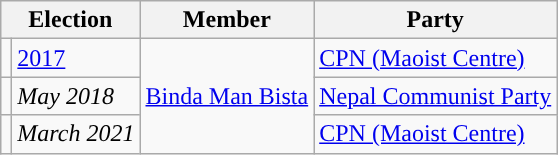<table class="wikitable">
<tr>
<th colspan="2">Election</th>
<th>Member</th>
<th>Party</th>
</tr>
<tr>
<td style="color:inherit;background:"></td>
<td><a href='#'>2017</a></td>
<td rowspan="3"><a href='#'>Binda Man Bista</a></td>
<td><a href='#'>CPN (Maoist Centre)</a></td>
</tr>
<tr>
<td style="color:inherit;background:"></td>
<td><em>May 2018</em></td>
<td><a href='#'>Nepal Communist Party</a></td>
</tr>
<tr>
<td style="color:inherit;background:"></td>
<td><em>March 2021</em></td>
<td><a href='#'>CPN (Maoist Centre)</a></td>
</tr>
</table>
